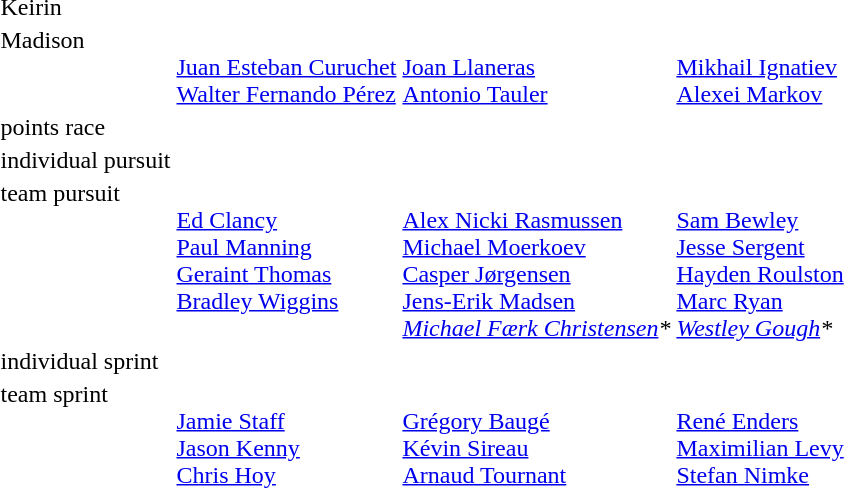<table>
<tr>
<td>Keirin<br></td>
<td></td>
<td></td>
<td></td>
</tr>
<tr valign="top">
<td>Madison<br></td>
<td><br><a href='#'>Juan Esteban Curuchet</a><br><a href='#'>Walter Fernando Pérez</a></td>
<td><br><a href='#'>Joan Llaneras</a><br><a href='#'>Antonio Tauler</a></td>
<td><br><a href='#'>Mikhail Ignatiev</a><br><a href='#'>Alexei Markov</a></td>
</tr>
<tr>
<td>points race<br></td>
<td></td>
<td></td>
<td></td>
</tr>
<tr>
<td>individual pursuit<br></td>
<td></td>
<td></td>
<td></td>
</tr>
<tr valign="top">
<td>team pursuit<br></td>
<td valign=top><br><a href='#'>Ed Clancy</a><br><a href='#'>Paul Manning</a><br><a href='#'>Geraint Thomas</a><br><a href='#'>Bradley Wiggins</a></td>
<td valign=top><br><a href='#'>Alex Nicki Rasmussen</a><br><a href='#'>Michael Moerkoev</a><br><a href='#'>Casper Jørgensen</a><br><a href='#'>Jens-Erik Madsen</a><br><em><a href='#'>Michael Færk Christensen</a>*</em></td>
<td valign=top><br><a href='#'>Sam Bewley</a><br><a href='#'>Jesse Sergent</a><br><a href='#'>Hayden Roulston</a><br><a href='#'>Marc Ryan</a><br><em><a href='#'>Westley Gough</a>*</em></td>
</tr>
<tr>
<td>individual sprint<br></td>
<td></td>
<td></td>
<td></td>
</tr>
<tr valign="top">
<td>team sprint<br></td>
<td><br><a href='#'>Jamie Staff</a><br><a href='#'>Jason Kenny</a><br><a href='#'>Chris Hoy</a></td>
<td><br><a href='#'>Grégory Baugé</a><br><a href='#'>Kévin Sireau</a><br><a href='#'>Arnaud Tournant</a></td>
<td><br><a href='#'>René Enders</a><br><a href='#'>Maximilian Levy</a><br><a href='#'>Stefan Nimke</a></td>
</tr>
</table>
